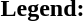<table class="toccolours" style="font-size:100%; white-space:nowrap;">
<tr>
<td><strong>Legend:</strong></td>
<td>      </td>
</tr>
<tr>
<td></td>
</tr>
<tr>
<td></td>
</tr>
</table>
